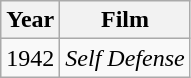<table class="wikitable">
<tr>
<th>Year</th>
<th>Film</th>
</tr>
<tr>
<td>1942</td>
<td><em>Self Defense</em></td>
</tr>
</table>
